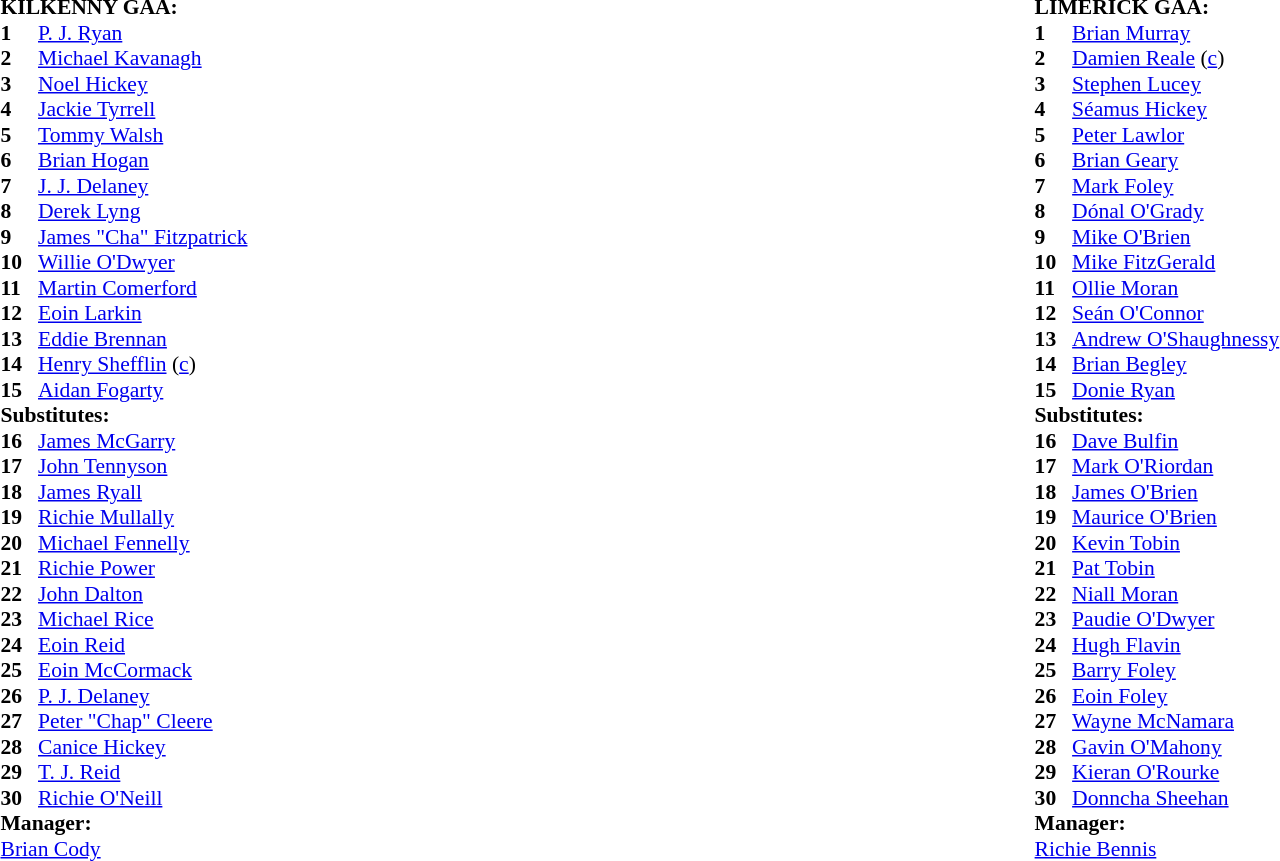<table width="75%">
<tr>
<td valign="top" width="65%"><br><table style="font-size: 90%" cellspacing="0" cellpadding="0">
<tr>
<td colspan="4"><strong>KILKENNY GAA:</strong></td>
</tr>
<tr>
<th width=25></th>
</tr>
<tr>
<td><strong>1</strong></td>
<td><a href='#'>P. J. Ryan</a></td>
</tr>
<tr>
<td><strong>2</strong></td>
<td><a href='#'>Michael Kavanagh</a></td>
</tr>
<tr>
<td><strong>3</strong></td>
<td><a href='#'>Noel Hickey</a></td>
<td></td>
<td></td>
</tr>
<tr>
<td><strong>4</strong></td>
<td><a href='#'>Jackie Tyrrell</a></td>
</tr>
<tr>
<td><strong>5</strong></td>
<td><a href='#'>Tommy Walsh</a></td>
</tr>
<tr>
<td><strong>6</strong></td>
<td><a href='#'>Brian Hogan</a></td>
</tr>
<tr>
<td><strong>7</strong></td>
<td><a href='#'>J. J. Delaney</a></td>
</tr>
<tr>
<td><strong>8</strong></td>
<td><a href='#'>Derek Lyng</a></td>
</tr>
<tr>
<td><strong>9</strong></td>
<td><a href='#'>James "Cha" Fitzpatrick</a>    </td>
</tr>
<tr>
<td><strong>10</strong></td>
<td><a href='#'>Willie O'Dwyer</a></td>
<td></td>
<td></td>
</tr>
<tr>
<td><strong>11</strong></td>
<td><a href='#'>Martin Comerford</a></td>
</tr>
<tr>
<td><strong>12</strong></td>
<td><a href='#'>Eoin Larkin</a></td>
</tr>
<tr>
<td><strong>13</strong></td>
<td><a href='#'>Eddie Brennan</a></td>
</tr>
<tr>
<td><strong>14</strong></td>
<td><a href='#'>Henry Shefflin</a> (<a href='#'>c</a>)</td>
<td></td>
<td></td>
</tr>
<tr>
<td><strong>15</strong></td>
<td><a href='#'>Aidan Fogarty</a></td>
</tr>
<tr>
<td colspan=3><strong>Substitutes:</strong></td>
</tr>
<tr>
<td><strong>16</strong></td>
<td><a href='#'>James McGarry</a></td>
</tr>
<tr>
<td><strong>17</strong></td>
<td><a href='#'>John Tennyson</a></td>
<td></td>
<td></td>
</tr>
<tr>
<td><strong>18</strong></td>
<td><a href='#'>James Ryall</a></td>
</tr>
<tr>
<td><strong>19</strong></td>
<td><a href='#'>Richie Mullally</a></td>
</tr>
<tr>
<td><strong>20</strong></td>
<td><a href='#'>Michael Fennelly</a></td>
<td></td>
<td></td>
</tr>
<tr>
<td><strong>21</strong></td>
<td><a href='#'>Richie Power</a></td>
<td></td>
<td></td>
</tr>
<tr>
<td><strong>22</strong></td>
<td><a href='#'>John Dalton</a></td>
</tr>
<tr>
<td><strong>23</strong></td>
<td><a href='#'>Michael Rice</a></td>
</tr>
<tr>
<td><strong>24</strong></td>
<td><a href='#'>Eoin Reid</a></td>
</tr>
<tr>
<td><strong>25</strong></td>
<td><a href='#'>Eoin McCormack</a></td>
</tr>
<tr>
<td><strong>26</strong></td>
<td><a href='#'>P. J. Delaney</a></td>
</tr>
<tr>
<td><strong>27</strong></td>
<td><a href='#'>Peter "Chap" Cleere</a></td>
</tr>
<tr>
<td><strong>28</strong></td>
<td><a href='#'>Canice Hickey</a></td>
</tr>
<tr>
<td><strong>29</strong></td>
<td><a href='#'>T. J. Reid</a></td>
</tr>
<tr>
<td><strong>30</strong></td>
<td><a href='#'>Richie O'Neill</a></td>
</tr>
<tr>
<td colspan=3><strong>Manager:</strong></td>
</tr>
<tr>
<td colspan=4><a href='#'>Brian Cody</a></td>
</tr>
</table>
</td>
<td valign="top" width="50%"><br><table style="font-size: 90%" cellspacing="0" cellpadding="0" align=center>
<tr>
<td colspan="4"><strong>LIMERICK GAA:</strong></td>
</tr>
<tr>
<th width=25></th>
</tr>
<tr>
<td><strong>1</strong></td>
<td><a href='#'>Brian Murray</a></td>
</tr>
<tr>
<td><strong>2</strong></td>
<td><a href='#'>Damien Reale</a> (<a href='#'>c</a>)</td>
</tr>
<tr>
<td><strong>3</strong></td>
<td><a href='#'>Stephen Lucey</a></td>
</tr>
<tr>
<td><strong>4</strong></td>
<td><a href='#'>Séamus Hickey</a></td>
</tr>
<tr>
<td><strong>5</strong></td>
<td><a href='#'>Peter Lawlor</a></td>
<td></td>
<td></td>
</tr>
<tr>
<td><strong>6</strong></td>
<td><a href='#'>Brian Geary</a></td>
</tr>
<tr>
<td><strong>7</strong></td>
<td><a href='#'>Mark Foley</a></td>
</tr>
<tr>
<td><strong>8</strong></td>
<td><a href='#'>Dónal O'Grady</a></td>
</tr>
<tr>
<td><strong>9</strong></td>
<td><a href='#'>Mike O'Brien</a></td>
<td></td>
<td></td>
</tr>
<tr>
<td><strong>10</strong></td>
<td><a href='#'>Mike FitzGerald</a></td>
<td></td>
<td></td>
</tr>
<tr>
<td><strong>11</strong></td>
<td><a href='#'>Ollie Moran</a></td>
</tr>
<tr>
<td><strong>12</strong></td>
<td><a href='#'>Seán O'Connor</a></td>
<td></td>
<td></td>
</tr>
<tr>
<td><strong>13</strong></td>
<td><a href='#'>Andrew O'Shaughnessy</a>    </td>
</tr>
<tr>
<td><strong>14</strong></td>
<td><a href='#'>Brian Begley</a></td>
</tr>
<tr>
<td><strong>15</strong></td>
<td><a href='#'>Donie Ryan</a></td>
<td></td>
<td></td>
</tr>
<tr>
<td colspan=3><strong>Substitutes:</strong></td>
</tr>
<tr>
<td><strong>16</strong></td>
<td><a href='#'>Dave Bulfin</a></td>
<td></td>
</tr>
<tr>
<td><strong>17</strong></td>
<td><a href='#'>Mark O'Riordan</a></td>
<td></td>
<td></td>
</tr>
<tr>
<td><strong>18</strong></td>
<td><a href='#'>James O'Brien</a></td>
<td></td>
<td></td>
</tr>
<tr>
<td><strong>19</strong></td>
<td><a href='#'>Maurice O'Brien</a></td>
</tr>
<tr>
<td><strong>20</strong></td>
<td><a href='#'>Kevin Tobin</a></td>
<td></td>
<td></td>
</tr>
<tr>
<td><strong>21</strong></td>
<td><a href='#'>Pat Tobin</a></td>
<td></td>
<td></td>
</tr>
<tr>
<td><strong>22</strong></td>
<td><a href='#'>Niall Moran</a></td>
<td></td>
<td></td>
</tr>
<tr>
<td><strong>23</strong></td>
<td><a href='#'>Paudie O'Dwyer</a></td>
</tr>
<tr>
<td><strong>24</strong></td>
<td><a href='#'>Hugh Flavin</a></td>
</tr>
<tr>
<td><strong>25</strong></td>
<td><a href='#'>Barry Foley</a></td>
</tr>
<tr>
<td><strong>26</strong></td>
<td><a href='#'>Eoin Foley</a></td>
</tr>
<tr>
<td><strong>27</strong></td>
<td><a href='#'>Wayne McNamara</a></td>
</tr>
<tr>
<td><strong>28</strong></td>
<td><a href='#'>Gavin O'Mahony</a></td>
</tr>
<tr>
<td><strong>29</strong></td>
<td><a href='#'>Kieran O'Rourke</a></td>
</tr>
<tr>
<td><strong>30</strong></td>
<td><a href='#'>Donncha Sheehan</a></td>
</tr>
<tr>
<td colspan=3><strong>Manager:</strong></td>
</tr>
<tr>
<td colspan=4><a href='#'>Richie Bennis</a></td>
</tr>
<tr>
</tr>
</table>
</td>
</tr>
</table>
